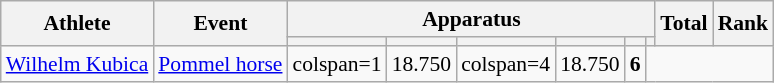<table class="wikitable" style="font-size:90%">
<tr>
<th rowspan=2>Athlete</th>
<th rowspan=2>Event</th>
<th colspan =6>Apparatus</th>
<th rowspan=2>Total</th>
<th rowspan=2>Rank</th>
</tr>
<tr style="font-size:95%">
<th></th>
<th></th>
<th></th>
<th></th>
<th></th>
<th></th>
</tr>
<tr align=center>
<td align=left><a href='#'>Wilhelm Kubica</a></td>
<td align=left><a href='#'>Pommel horse</a></td>
<td>colspan=1 </td>
<td>18.750</td>
<td>colspan=4 </td>
<td>18.750</td>
<td><strong>6</strong></td>
</tr>
</table>
